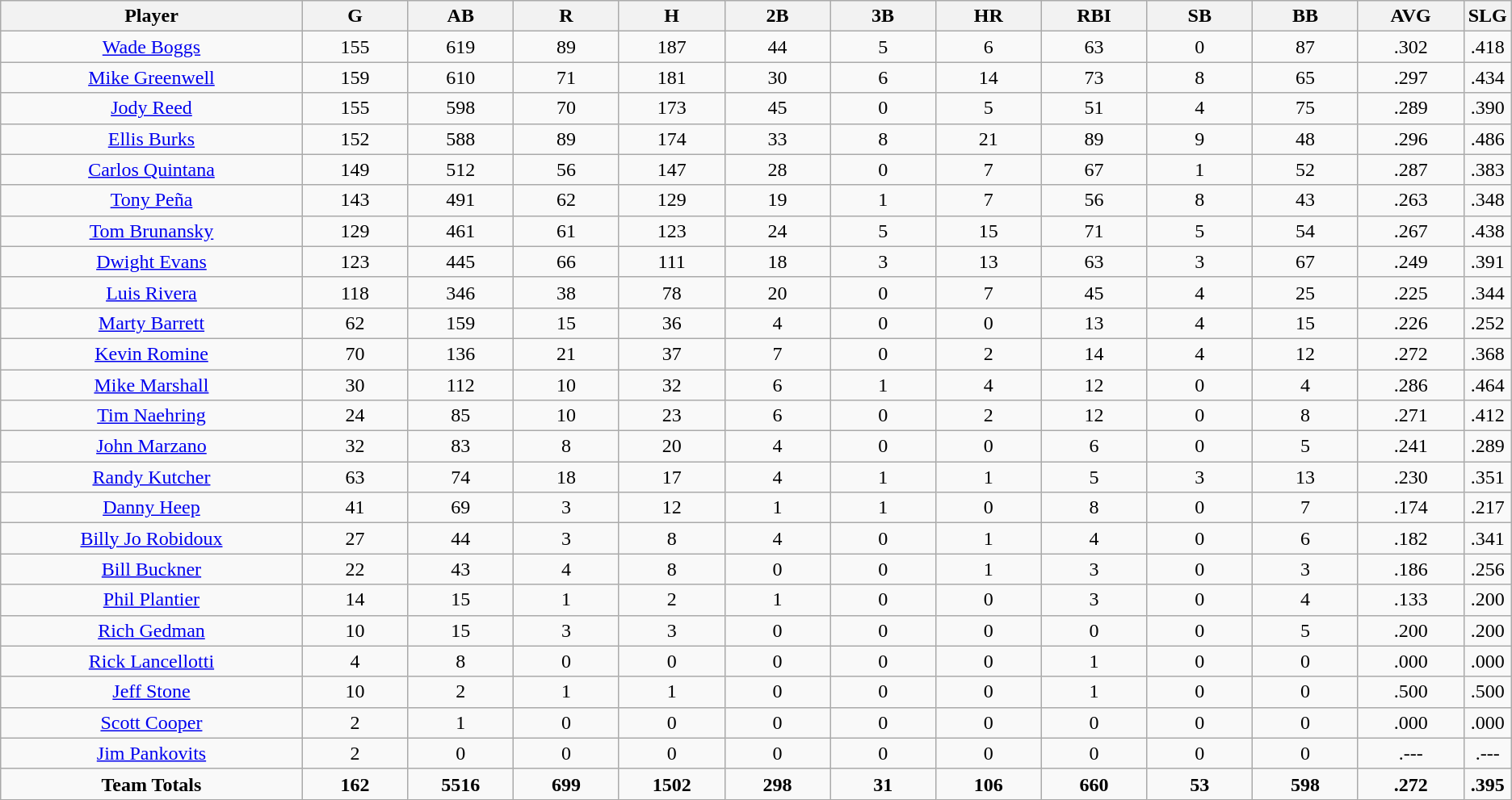<table class=wikitable style="text-align:center">
<tr>
<th bgcolor=#DDDDFF; width="20%">Player</th>
<th bgcolor=#DDDDFF; width="7%">G</th>
<th bgcolor=#DDDDFF; width="7%">AB</th>
<th bgcolor=#DDDDFF; width="7%">R</th>
<th bgcolor=#DDDDFF; width="7%">H</th>
<th bgcolor=#DDDDFF; width="7%">2B</th>
<th bgcolor=#DDDDFF; width="7%">3B</th>
<th bgcolor=#DDDDFF; width="7%">HR</th>
<th bgcolor=#DDDDFF; width="7%">RBI</th>
<th bgcolor=#DDDDFF; width="7%">SB</th>
<th bgcolor=#DDDDFF; width="7%">BB</th>
<th bgcolor=#DDDDFF; width="7%">AVG</th>
<th bgcolor=#DDDDFF; width="7%">SLG</th>
</tr>
<tr>
<td><a href='#'>Wade Boggs</a></td>
<td>155</td>
<td>619</td>
<td>89</td>
<td>187</td>
<td>44</td>
<td>5</td>
<td>6</td>
<td>63</td>
<td>0</td>
<td>87</td>
<td>.302</td>
<td>.418</td>
</tr>
<tr>
<td><a href='#'>Mike Greenwell</a></td>
<td>159</td>
<td>610</td>
<td>71</td>
<td>181</td>
<td>30</td>
<td>6</td>
<td>14</td>
<td>73</td>
<td>8</td>
<td>65</td>
<td>.297</td>
<td>.434</td>
</tr>
<tr>
<td><a href='#'>Jody Reed</a></td>
<td>155</td>
<td>598</td>
<td>70</td>
<td>173</td>
<td>45</td>
<td>0</td>
<td>5</td>
<td>51</td>
<td>4</td>
<td>75</td>
<td>.289</td>
<td>.390</td>
</tr>
<tr>
<td><a href='#'>Ellis Burks</a></td>
<td>152</td>
<td>588</td>
<td>89</td>
<td>174</td>
<td>33</td>
<td>8</td>
<td>21</td>
<td>89</td>
<td>9</td>
<td>48</td>
<td>.296</td>
<td>.486</td>
</tr>
<tr>
<td><a href='#'>Carlos Quintana</a></td>
<td>149</td>
<td>512</td>
<td>56</td>
<td>147</td>
<td>28</td>
<td>0</td>
<td>7</td>
<td>67</td>
<td>1</td>
<td>52</td>
<td>.287</td>
<td>.383</td>
</tr>
<tr>
<td><a href='#'>Tony Peña</a></td>
<td>143</td>
<td>491</td>
<td>62</td>
<td>129</td>
<td>19</td>
<td>1</td>
<td>7</td>
<td>56</td>
<td>8</td>
<td>43</td>
<td>.263</td>
<td>.348</td>
</tr>
<tr>
<td><a href='#'>Tom Brunansky</a></td>
<td>129</td>
<td>461</td>
<td>61</td>
<td>123</td>
<td>24</td>
<td>5</td>
<td>15</td>
<td>71</td>
<td>5</td>
<td>54</td>
<td>.267</td>
<td>.438</td>
</tr>
<tr>
<td><a href='#'>Dwight Evans</a></td>
<td>123</td>
<td>445</td>
<td>66</td>
<td>111</td>
<td>18</td>
<td>3</td>
<td>13</td>
<td>63</td>
<td>3</td>
<td>67</td>
<td>.249</td>
<td>.391</td>
</tr>
<tr>
<td><a href='#'>Luis Rivera</a></td>
<td>118</td>
<td>346</td>
<td>38</td>
<td>78</td>
<td>20</td>
<td>0</td>
<td>7</td>
<td>45</td>
<td>4</td>
<td>25</td>
<td>.225</td>
<td>.344</td>
</tr>
<tr>
<td><a href='#'>Marty Barrett</a></td>
<td>62</td>
<td>159</td>
<td>15</td>
<td>36</td>
<td>4</td>
<td>0</td>
<td>0</td>
<td>13</td>
<td>4</td>
<td>15</td>
<td>.226</td>
<td>.252</td>
</tr>
<tr>
<td><a href='#'>Kevin Romine</a></td>
<td>70</td>
<td>136</td>
<td>21</td>
<td>37</td>
<td>7</td>
<td>0</td>
<td>2</td>
<td>14</td>
<td>4</td>
<td>12</td>
<td>.272</td>
<td>.368</td>
</tr>
<tr>
<td><a href='#'>Mike Marshall</a></td>
<td>30</td>
<td>112</td>
<td>10</td>
<td>32</td>
<td>6</td>
<td>1</td>
<td>4</td>
<td>12</td>
<td>0</td>
<td>4</td>
<td>.286</td>
<td>.464</td>
</tr>
<tr>
<td><a href='#'>Tim Naehring</a></td>
<td>24</td>
<td>85</td>
<td>10</td>
<td>23</td>
<td>6</td>
<td>0</td>
<td>2</td>
<td>12</td>
<td>0</td>
<td>8</td>
<td>.271</td>
<td>.412</td>
</tr>
<tr>
<td><a href='#'>John Marzano</a></td>
<td>32</td>
<td>83</td>
<td>8</td>
<td>20</td>
<td>4</td>
<td>0</td>
<td>0</td>
<td>6</td>
<td>0</td>
<td>5</td>
<td>.241</td>
<td>.289</td>
</tr>
<tr>
<td><a href='#'>Randy Kutcher</a></td>
<td>63</td>
<td>74</td>
<td>18</td>
<td>17</td>
<td>4</td>
<td>1</td>
<td>1</td>
<td>5</td>
<td>3</td>
<td>13</td>
<td>.230</td>
<td>.351</td>
</tr>
<tr>
<td><a href='#'>Danny Heep</a></td>
<td>41</td>
<td>69</td>
<td>3</td>
<td>12</td>
<td>1</td>
<td>1</td>
<td>0</td>
<td>8</td>
<td>0</td>
<td>7</td>
<td>.174</td>
<td>.217</td>
</tr>
<tr>
<td><a href='#'>Billy Jo Robidoux</a></td>
<td>27</td>
<td>44</td>
<td>3</td>
<td>8</td>
<td>4</td>
<td>0</td>
<td>1</td>
<td>4</td>
<td>0</td>
<td>6</td>
<td>.182</td>
<td>.341</td>
</tr>
<tr>
<td><a href='#'>Bill Buckner</a></td>
<td>22</td>
<td>43</td>
<td>4</td>
<td>8</td>
<td>0</td>
<td>0</td>
<td>1</td>
<td>3</td>
<td>0</td>
<td>3</td>
<td>.186</td>
<td>.256</td>
</tr>
<tr>
<td><a href='#'>Phil Plantier</a></td>
<td>14</td>
<td>15</td>
<td>1</td>
<td>2</td>
<td>1</td>
<td>0</td>
<td>0</td>
<td>3</td>
<td>0</td>
<td>4</td>
<td>.133</td>
<td>.200</td>
</tr>
<tr>
<td><a href='#'>Rich Gedman</a></td>
<td>10</td>
<td>15</td>
<td>3</td>
<td>3</td>
<td>0</td>
<td>0</td>
<td>0</td>
<td>0</td>
<td>0</td>
<td>5</td>
<td>.200</td>
<td>.200</td>
</tr>
<tr>
<td><a href='#'>Rick Lancellotti</a></td>
<td>4</td>
<td>8</td>
<td>0</td>
<td>0</td>
<td>0</td>
<td>0</td>
<td>0</td>
<td>1</td>
<td>0</td>
<td>0</td>
<td>.000</td>
<td>.000</td>
</tr>
<tr>
<td><a href='#'>Jeff Stone</a></td>
<td>10</td>
<td>2</td>
<td>1</td>
<td>1</td>
<td>0</td>
<td>0</td>
<td>0</td>
<td>1</td>
<td>0</td>
<td>0</td>
<td>.500</td>
<td>.500</td>
</tr>
<tr>
<td><a href='#'>Scott Cooper</a></td>
<td>2</td>
<td>1</td>
<td>0</td>
<td>0</td>
<td>0</td>
<td>0</td>
<td>0</td>
<td>0</td>
<td>0</td>
<td>0</td>
<td>.000</td>
<td>.000</td>
</tr>
<tr>
<td><a href='#'>Jim Pankovits</a></td>
<td>2</td>
<td>0</td>
<td>0</td>
<td>0</td>
<td>0</td>
<td>0</td>
<td>0</td>
<td>0</td>
<td>0</td>
<td>0</td>
<td>.---</td>
<td>.---</td>
</tr>
<tr>
<td><strong>Team Totals</strong></td>
<td><strong>162</strong></td>
<td><strong>5516</strong></td>
<td><strong>699</strong></td>
<td><strong>1502</strong></td>
<td><strong>298</strong></td>
<td><strong>31</strong></td>
<td><strong>106</strong></td>
<td><strong>660</strong></td>
<td><strong>53</strong></td>
<td><strong>598</strong></td>
<td><strong>.272</strong></td>
<td><strong>.395</strong></td>
</tr>
</table>
